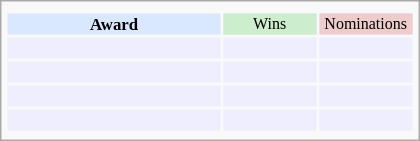<table class="infobox" style="width: 25em; text-align: left; font-size: 70%; vertical-align: middle;">
<tr>
<td colspan="3" style="text-align:center;"></td>
</tr>
<tr bgcolor=#D9E8FF style="text-align:center;">
<th style="vertical-align: middle;">Award</th>
<td style="background:#cceecc; font-size:8pt;" width="60px">Wins</td>
<td style="background:#eecccc; font-size:8pt;" width="60px">Nominations</td>
</tr>
<tr bgcolor=#eeeeff>
<td align="center"><br></td>
<td></td>
<td></td>
</tr>
<tr bgcolor=#eeeeff>
<td align="center"><br></td>
<td></td>
<td></td>
</tr>
<tr bgcolor=#eeeeff>
<td align="center"><br></td>
<td></td>
<td></td>
</tr>
<tr bgcolor=#eeeeff>
<td align="center"><br></td>
<td></td>
<td></td>
</tr>
<tr>
</tr>
</table>
